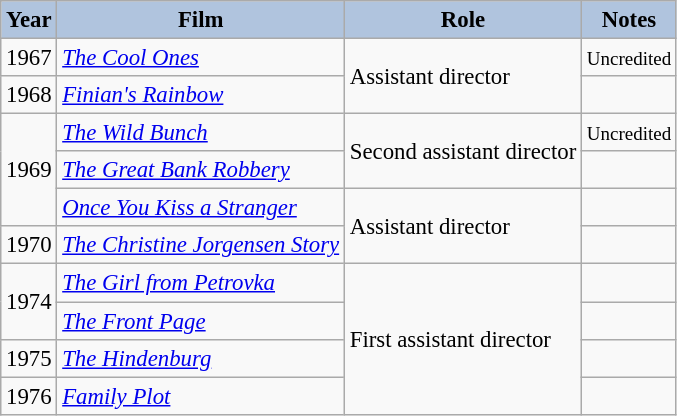<table class="wikitable" style="font-size:95%;">
<tr>
<th style="background:#B0C4DE;">Year</th>
<th style="background:#B0C4DE;">Film</th>
<th style="background:#B0C4DE;">Role</th>
<th style="background:#B0C4DE;">Notes</th>
</tr>
<tr>
<td>1967</td>
<td><em><a href='#'>The Cool Ones</a></em></td>
<td rowspan=2>Assistant director</td>
<td><small>Uncredited</small></td>
</tr>
<tr>
<td>1968</td>
<td><em><a href='#'>Finian's Rainbow</a></em></td>
<td></td>
</tr>
<tr>
<td rowspan=3>1969</td>
<td><em><a href='#'>The Wild Bunch</a></em></td>
<td rowspan=2>Second assistant director</td>
<td><small>Uncredited</small></td>
</tr>
<tr>
<td><em><a href='#'>The Great Bank Robbery</a></em></td>
<td></td>
</tr>
<tr>
<td><em><a href='#'>Once You Kiss a Stranger</a></em></td>
<td rowspan=2>Assistant director</td>
<td></td>
</tr>
<tr>
<td>1970</td>
<td><em><a href='#'>The Christine Jorgensen Story</a></em></td>
<td></td>
</tr>
<tr>
<td rowspan=2>1974</td>
<td><em><a href='#'>The Girl from Petrovka</a></em></td>
<td rowspan=4>First assistant director</td>
<td></td>
</tr>
<tr>
<td><em><a href='#'>The Front Page</a></em></td>
<td></td>
</tr>
<tr>
<td>1975</td>
<td><em><a href='#'>The Hindenburg</a></em></td>
<td></td>
</tr>
<tr>
<td>1976</td>
<td><em><a href='#'>Family Plot</a></em></td>
<td></td>
</tr>
</table>
